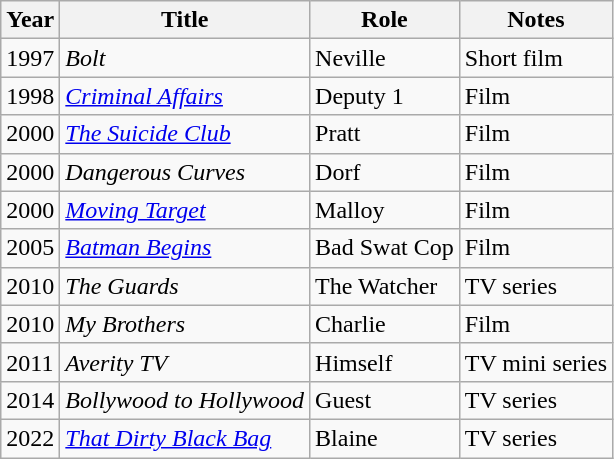<table class="wikitable sortable">
<tr>
<th>Year</th>
<th>Title</th>
<th>Role</th>
<th class="unsortable">Notes</th>
</tr>
<tr>
<td>1997</td>
<td><em>Bolt</em></td>
<td>Neville</td>
<td>Short film</td>
</tr>
<tr>
<td>1998</td>
<td><em><a href='#'>Criminal Affairs</a></em></td>
<td>Deputy 1</td>
<td>Film</td>
</tr>
<tr>
<td>2000</td>
<td><em><a href='#'>The Suicide Club</a></em></td>
<td>Pratt</td>
<td>Film</td>
</tr>
<tr>
<td>2000</td>
<td><em>Dangerous Curves</em></td>
<td>Dorf</td>
<td>Film</td>
</tr>
<tr>
<td>2000</td>
<td><em><a href='#'>Moving Target</a></em></td>
<td>Malloy</td>
<td>Film</td>
</tr>
<tr>
<td>2005</td>
<td><em><a href='#'>Batman Begins</a></em></td>
<td>Bad Swat Cop</td>
<td>Film</td>
</tr>
<tr>
<td>2010</td>
<td><em>The Guards</em></td>
<td>The Watcher</td>
<td>TV series</td>
</tr>
<tr>
<td>2010</td>
<td><em>My Brothers</em></td>
<td>Charlie</td>
<td>Film</td>
</tr>
<tr>
<td>2011</td>
<td><em>Averity TV</em></td>
<td>Himself</td>
<td>TV mini series</td>
</tr>
<tr>
<td>2014</td>
<td><em>Bollywood to Hollywood</em></td>
<td>Guest</td>
<td>TV series</td>
</tr>
<tr>
<td>2022</td>
<td><em><a href='#'>That Dirty Black Bag</a></em></td>
<td>Blaine</td>
<td>TV series</td>
</tr>
</table>
